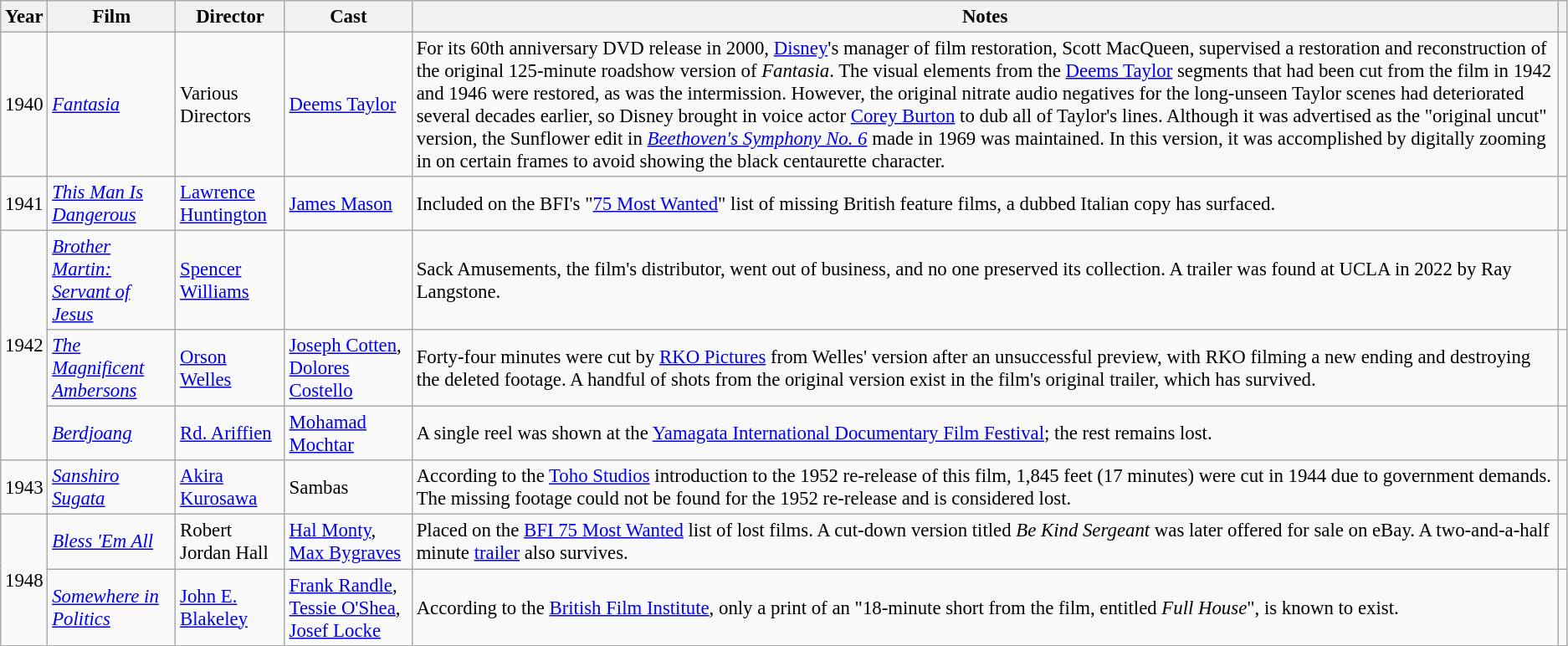<table class="wikitable sortable" style="font-size:95%">
<tr>
<th>Year</th>
<th>Film</th>
<th>Director</th>
<th>Cast</th>
<th>Notes</th>
<th></th>
</tr>
<tr>
<td>1940</td>
<td><em><a href='#'>Fantasia</a></em></td>
<td>Various Directors</td>
<td><a href='#'>Deems Taylor</a></td>
<td>For its 60th anniversary DVD release in 2000, <a href='#'>Disney</a>'s manager of film restoration, Scott MacQueen, supervised a restoration and reconstruction of the original 125-minute roadshow version of <em>Fantasia</em>. The visual elements from the <a href='#'>Deems Taylor</a> segments that had been cut from the film in 1942 and 1946 were restored, as was the intermission. However, the original nitrate audio negatives for the long-unseen Taylor scenes had deteriorated several decades earlier, so Disney brought in voice actor <a href='#'>Corey Burton</a> to dub all of Taylor's lines. Although it was advertised as the "original uncut" version, the Sunflower edit in <em><a href='#'>Beethoven's Symphony No. 6</a></em> made in 1969 was maintained. In this version, it was accomplished by digitally zooming in on certain frames to avoid showing the black centaurette character.</td>
<td></td>
</tr>
<tr>
<td>1941</td>
<td><em><a href='#'>This Man Is Dangerous</a></em></td>
<td><a href='#'>Lawrence Huntington</a></td>
<td><a href='#'>James Mason</a></td>
<td>Included on the BFI's "<a href='#'>75 Most Wanted</a>" list of missing British feature films, a dubbed Italian copy has surfaced.</td>
<td></td>
</tr>
<tr>
<td rowspan=3>1942</td>
<td><em><a href='#'>Brother Martin: Servant of Jesus</a></em></td>
<td><a href='#'>Spencer Williams</a></td>
<td></td>
<td>Sack Amusements, the film's distributor, went out of business, and no one preserved its collection. A trailer was found at UCLA in 2022 by Ray Langstone.</td>
<td></td>
</tr>
<tr>
<td><em><a href='#'>The Magnificent Ambersons</a></em></td>
<td><a href='#'>Orson Welles</a></td>
<td><a href='#'>Joseph Cotten</a>, <a href='#'>Dolores Costello</a></td>
<td>Forty-four minutes were cut by <a href='#'>RKO Pictures</a> from Welles' version after an unsuccessful preview, with RKO filming a new ending and destroying the deleted footage. A handful of shots from the original version exist in the film's original trailer, which has survived.</td>
<td></td>
</tr>
<tr>
<td><em><a href='#'>Berdjoang</a></em></td>
<td><a href='#'>Rd. Ariffien</a></td>
<td><a href='#'>Mohamad Mochtar</a></td>
<td>A single reel was shown at the <a href='#'>Yamagata International Documentary Film Festival</a>; the rest remains lost.</td>
<td></td>
</tr>
<tr>
<td>1943</td>
<td><em><a href='#'>Sanshiro Sugata</a></em></td>
<td><a href='#'>Akira Kurosawa</a></td>
<td>Sambas</td>
<td>According to the <a href='#'>Toho Studios</a> introduction to the 1952 re-release of this film, 1,845 feet (17 minutes) were cut in 1944 due to government demands. The missing footage could not be found for the 1952 re-release and is considered lost.</td>
<td></td>
</tr>
<tr>
<td rowspan=2>1948</td>
<td><em><a href='#'>Bless 'Em All</a></em></td>
<td>Robert Jordan Hall</td>
<td><a href='#'>Hal Monty</a>, <a href='#'>Max Bygraves</a></td>
<td>Placed on the <a href='#'>BFI 75 Most Wanted</a> list of lost films. A cut-down version titled <em>Be Kind Sergeant</em> was later offered for sale on eBay. A two-and-a-half minute <a href='#'>trailer</a> also survives.</td>
<td></td>
</tr>
<tr>
<td><em><a href='#'>Somewhere in Politics</a></em></td>
<td><a href='#'>John E. Blakeley</a></td>
<td><a href='#'>Frank Randle</a>, <a href='#'>Tessie O'Shea</a>, <a href='#'>Josef Locke</a></td>
<td>According to the <a href='#'>British Film Institute</a>, only a print of an "18-minute short from the film, entitled <em>Full House</em>", is known to exist.</td>
<td></td>
</tr>
</table>
